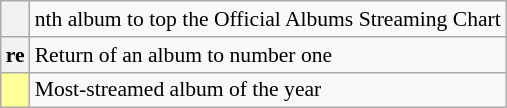<table class="wikitable plainrowheaders sortable" style="font-size:90%;">
<tr>
<th scope=col></th>
<td>nth album to top the Official Albums Streaming Chart</td>
</tr>
<tr>
<th scope=row style="text-align:center;">re</th>
<td>Return of an album to number one</td>
</tr>
<tr>
<td style="background:#ff9; text-align:center;"></td>
<td>Most-streamed album of the year</td>
</tr>
</table>
